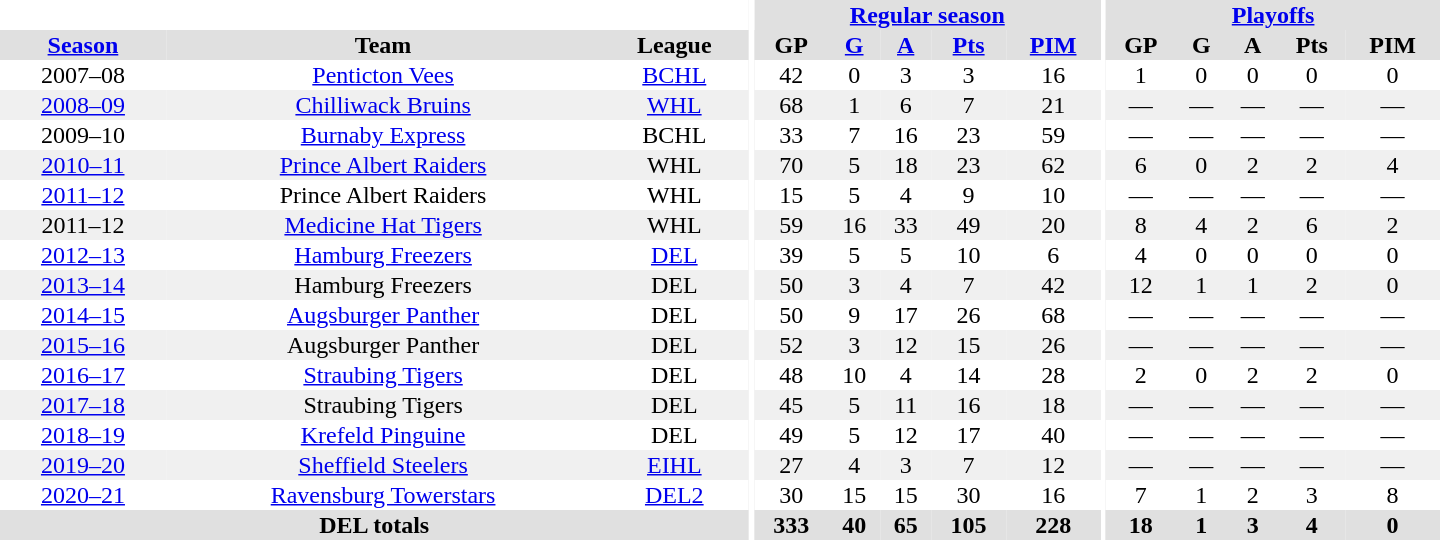<table border="0" cellpadding="1" cellspacing="0" style="text-align:center; width:60em">
<tr bgcolor="#e0e0e0">
<th colspan="3" bgcolor="#ffffff"></th>
<th rowspan="99" bgcolor="#ffffff"></th>
<th colspan="5"><a href='#'>Regular season</a></th>
<th rowspan="99" bgcolor="#ffffff"></th>
<th colspan="5"><a href='#'>Playoffs</a></th>
</tr>
<tr bgcolor="#e0e0e0">
<th><a href='#'>Season</a></th>
<th>Team</th>
<th>League</th>
<th>GP</th>
<th><a href='#'>G</a></th>
<th><a href='#'>A</a></th>
<th><a href='#'>Pts</a></th>
<th><a href='#'>PIM</a></th>
<th>GP</th>
<th>G</th>
<th>A</th>
<th>Pts</th>
<th>PIM</th>
</tr>
<tr ALIGN="center">
<td>2007–08</td>
<td><a href='#'>Penticton Vees</a></td>
<td><a href='#'>BCHL</a></td>
<td>42</td>
<td>0</td>
<td>3</td>
<td>3</td>
<td>16</td>
<td>1</td>
<td>0</td>
<td>0</td>
<td>0</td>
<td>0</td>
</tr>
<tr ALIGN="center" bgcolor="#f0f0f0">
<td><a href='#'>2008–09</a></td>
<td><a href='#'>Chilliwack Bruins</a></td>
<td><a href='#'>WHL</a></td>
<td>68</td>
<td>1</td>
<td>6</td>
<td>7</td>
<td>21</td>
<td>—</td>
<td>—</td>
<td>—</td>
<td>—</td>
<td>—</td>
</tr>
<tr ALIGN="center">
<td>2009–10</td>
<td><a href='#'>Burnaby Express</a></td>
<td>BCHL</td>
<td>33</td>
<td>7</td>
<td>16</td>
<td>23</td>
<td>59</td>
<td>—</td>
<td>—</td>
<td>—</td>
<td>—</td>
<td>—</td>
</tr>
<tr ALIGN="center" bgcolor="#f0f0f0">
<td><a href='#'>2010–11</a></td>
<td><a href='#'>Prince Albert Raiders</a></td>
<td>WHL</td>
<td>70</td>
<td>5</td>
<td>18</td>
<td>23</td>
<td>62</td>
<td>6</td>
<td>0</td>
<td>2</td>
<td>2</td>
<td>4</td>
</tr>
<tr ALIGN="center">
<td><a href='#'>2011–12</a></td>
<td>Prince Albert Raiders</td>
<td>WHL</td>
<td>15</td>
<td>5</td>
<td>4</td>
<td>9</td>
<td>10</td>
<td>—</td>
<td>—</td>
<td>—</td>
<td>—</td>
<td>—</td>
</tr>
<tr ALIGN="center" bgcolor="#f0f0f0">
<td>2011–12</td>
<td><a href='#'>Medicine Hat Tigers</a></td>
<td>WHL</td>
<td>59</td>
<td>16</td>
<td>33</td>
<td>49</td>
<td>20</td>
<td>8</td>
<td>4</td>
<td>2</td>
<td>6</td>
<td>2</td>
</tr>
<tr ALIGN="center">
<td><a href='#'>2012–13</a></td>
<td><a href='#'>Hamburg Freezers</a></td>
<td><a href='#'>DEL</a></td>
<td>39</td>
<td>5</td>
<td>5</td>
<td>10</td>
<td>6</td>
<td>4</td>
<td>0</td>
<td>0</td>
<td>0</td>
<td>0</td>
</tr>
<tr ALIGN="center" bgcolor="#f0f0f0">
<td><a href='#'>2013–14</a></td>
<td>Hamburg Freezers</td>
<td>DEL</td>
<td>50</td>
<td>3</td>
<td>4</td>
<td>7</td>
<td>42</td>
<td>12</td>
<td>1</td>
<td>1</td>
<td>2</td>
<td>0</td>
</tr>
<tr ALIGN="center">
<td><a href='#'>2014–15</a></td>
<td><a href='#'>Augsburger Panther</a></td>
<td>DEL</td>
<td>50</td>
<td>9</td>
<td>17</td>
<td>26</td>
<td>68</td>
<td>—</td>
<td>—</td>
<td>—</td>
<td>—</td>
<td>—</td>
</tr>
<tr ALIGN="center" bgcolor="#f0f0f0">
<td><a href='#'>2015–16</a></td>
<td>Augsburger Panther</td>
<td>DEL</td>
<td>52</td>
<td>3</td>
<td>12</td>
<td>15</td>
<td>26</td>
<td>—</td>
<td>—</td>
<td>—</td>
<td>—</td>
<td>—</td>
</tr>
<tr ALIGN="center">
<td><a href='#'>2016–17</a></td>
<td><a href='#'>Straubing Tigers</a></td>
<td>DEL</td>
<td>48</td>
<td>10</td>
<td>4</td>
<td>14</td>
<td>28</td>
<td>2</td>
<td>0</td>
<td>2</td>
<td>2</td>
<td>0</td>
</tr>
<tr ALIGN="center" bgcolor="#f0f0f0">
<td><a href='#'>2017–18</a></td>
<td>Straubing Tigers</td>
<td>DEL</td>
<td>45</td>
<td>5</td>
<td>11</td>
<td>16</td>
<td>18</td>
<td>—</td>
<td>—</td>
<td>—</td>
<td>—</td>
<td>—</td>
</tr>
<tr ALIGN="center">
<td><a href='#'>2018–19</a></td>
<td><a href='#'>Krefeld Pinguine</a></td>
<td>DEL</td>
<td>49</td>
<td>5</td>
<td>12</td>
<td>17</td>
<td>40</td>
<td>—</td>
<td>—</td>
<td>—</td>
<td>—</td>
<td>—</td>
</tr>
<tr>
</tr>
<tr ALIGN="center" bgcolor="#f0f0f0">
<td><a href='#'>2019–20</a></td>
<td><a href='#'>Sheffield Steelers</a></td>
<td><a href='#'>EIHL</a></td>
<td>27</td>
<td>4</td>
<td>3</td>
<td>7</td>
<td>12</td>
<td>—</td>
<td>—</td>
<td>—</td>
<td>—</td>
<td>—</td>
</tr>
<tr>
</tr>
<tr ALIGN="center">
<td><a href='#'>2020–21</a></td>
<td><a href='#'>Ravensburg Towerstars</a></td>
<td><a href='#'>DEL2</a></td>
<td>30</td>
<td>15</td>
<td>15</td>
<td>30</td>
<td>16</td>
<td>7</td>
<td>1</td>
<td>2</td>
<td>3</td>
<td>8</td>
</tr>
<tr bgcolor="#e0e0e0">
<th colspan="3">DEL totals</th>
<th>333</th>
<th>40</th>
<th>65</th>
<th>105</th>
<th>228</th>
<th>18</th>
<th>1</th>
<th>3</th>
<th>4</th>
<th>0</th>
</tr>
</table>
